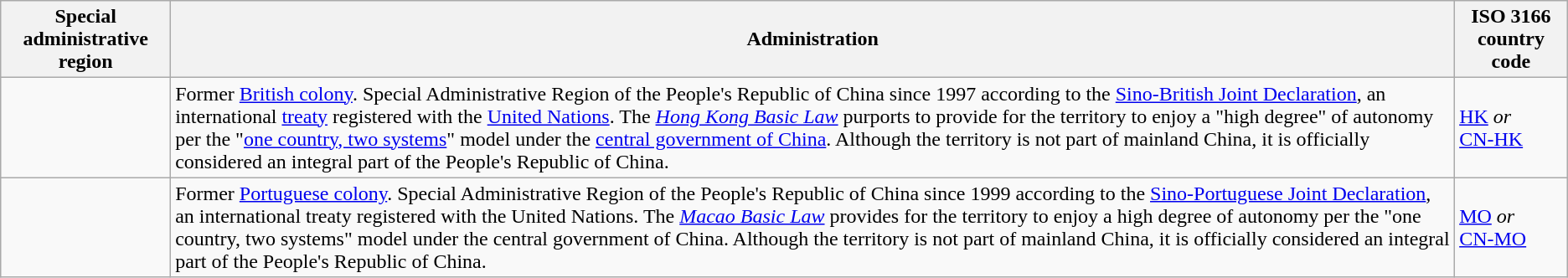<table class="wikitable sortable">
<tr>
<th>Special administrative region</th>
<th>Administration</th>
<th>ISO 3166 country code</th>
</tr>
<tr>
<td></td>
<td>Former <a href='#'>British colony</a>. Special Administrative Region of the People's Republic of China since 1997 according to the <a href='#'>Sino-British Joint Declaration</a>, an international <a href='#'>treaty</a> registered with the <a href='#'>United Nations</a>. The <em><a href='#'>Hong Kong Basic Law</a></em> purports to provide for the territory to enjoy a "high degree" of autonomy per the "<a href='#'>one country, two systems</a>" model under the <a href='#'>central government of China</a>. Although the territory is not part of mainland China, it is officially considered an integral part of the People's Republic of China.</td>
<td><a href='#'>HK</a> <em>or</em><br><a href='#'>CN-HK</a></td>
</tr>
<tr>
<td></td>
<td>Former <a href='#'>Portuguese colony</a>. Special Administrative Region of the People's Republic of China since 1999 according to the <a href='#'>Sino-Portuguese Joint Declaration</a>, an international treaty registered with the United Nations. The <em><a href='#'>Macao Basic Law</a></em> provides for the territory to enjoy a high degree of autonomy per the "one country, two systems" model under the central government of China. Although the territory is not part of mainland China, it is officially considered an integral part of the People's Republic of China.</td>
<td><a href='#'>MO</a> <em>or</em><br><a href='#'>CN-MO</a></td>
</tr>
</table>
